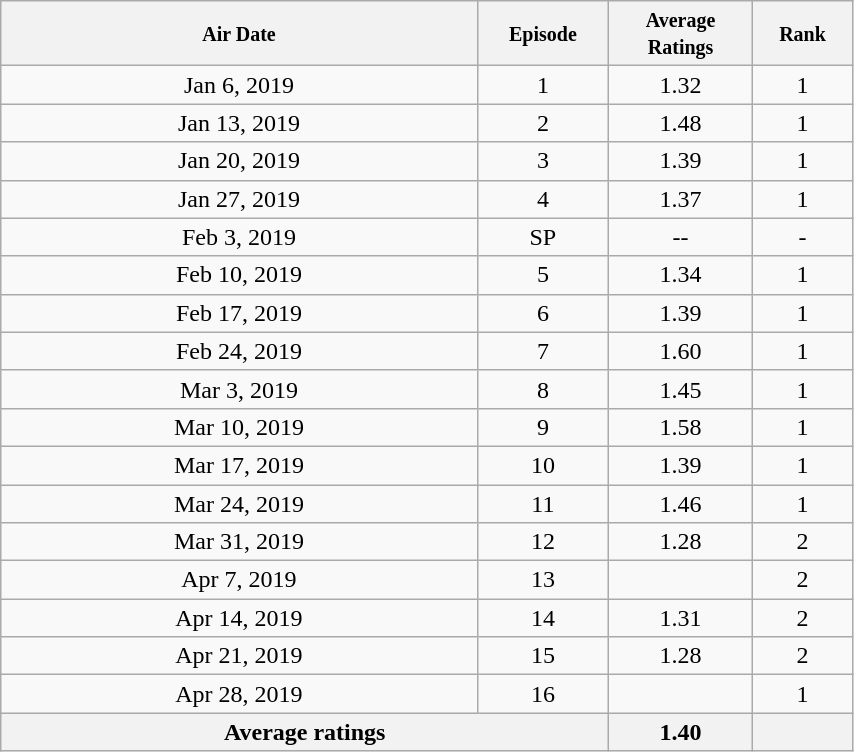<table class="wikitable" style="text-align:center;width:45%;">
<tr>
<th width="25%"><small><strong>Air Date</strong></small></th>
<th width="5%"><small><strong>Episode</strong></small></th>
<th width="6%"><small><strong>Average Ratings</strong></small></th>
<th width="4%"><small><strong>Rank</strong></small></th>
</tr>
<tr>
<td>Jan 6, 2019</td>
<td>1</td>
<td>1.32</td>
<td>1</td>
</tr>
<tr>
<td>Jan 13, 2019</td>
<td>2</td>
<td>1.48</td>
<td>1</td>
</tr>
<tr>
<td>Jan 20, 2019</td>
<td>3</td>
<td>1.39</td>
<td>1</td>
</tr>
<tr>
<td>Jan 27, 2019</td>
<td>4</td>
<td>1.37</td>
<td>1</td>
</tr>
<tr>
<td>Feb 3, 2019</td>
<td>SP</td>
<td>--</td>
<td>-</td>
</tr>
<tr>
<td>Feb 10, 2019</td>
<td>5</td>
<td>1.34</td>
<td>1</td>
</tr>
<tr>
<td>Feb 17, 2019</td>
<td>6</td>
<td>1.39</td>
<td>1</td>
</tr>
<tr>
<td>Feb 24, 2019</td>
<td>7</td>
<td>1.60</td>
<td>1</td>
</tr>
<tr>
<td>Mar 3, 2019</td>
<td>8</td>
<td>1.45</td>
<td>1</td>
</tr>
<tr>
<td>Mar 10, 2019</td>
<td>9</td>
<td>1.58</td>
<td>1</td>
</tr>
<tr>
<td>Mar 17, 2019</td>
<td>10</td>
<td>1.39</td>
<td>1</td>
</tr>
<tr>
<td>Mar 24, 2019</td>
<td>11</td>
<td>1.46</td>
<td>1</td>
</tr>
<tr>
<td>Mar 31, 2019</td>
<td>12</td>
<td>1.28</td>
<td>2</td>
</tr>
<tr>
<td>Apr 7, 2019</td>
<td>13</td>
<td></td>
<td>2</td>
</tr>
<tr>
<td>Apr 14, 2019</td>
<td>14</td>
<td>1.31</td>
<td>2</td>
</tr>
<tr>
<td>Apr 21, 2019</td>
<td>15</td>
<td>1.28</td>
<td>2</td>
</tr>
<tr>
<td>Apr 28, 2019</td>
<td>16</td>
<td></td>
<td>1</td>
</tr>
<tr>
<th colspan="2"><strong>Average ratings</strong></th>
<th>1.40</th>
<th></th>
</tr>
</table>
